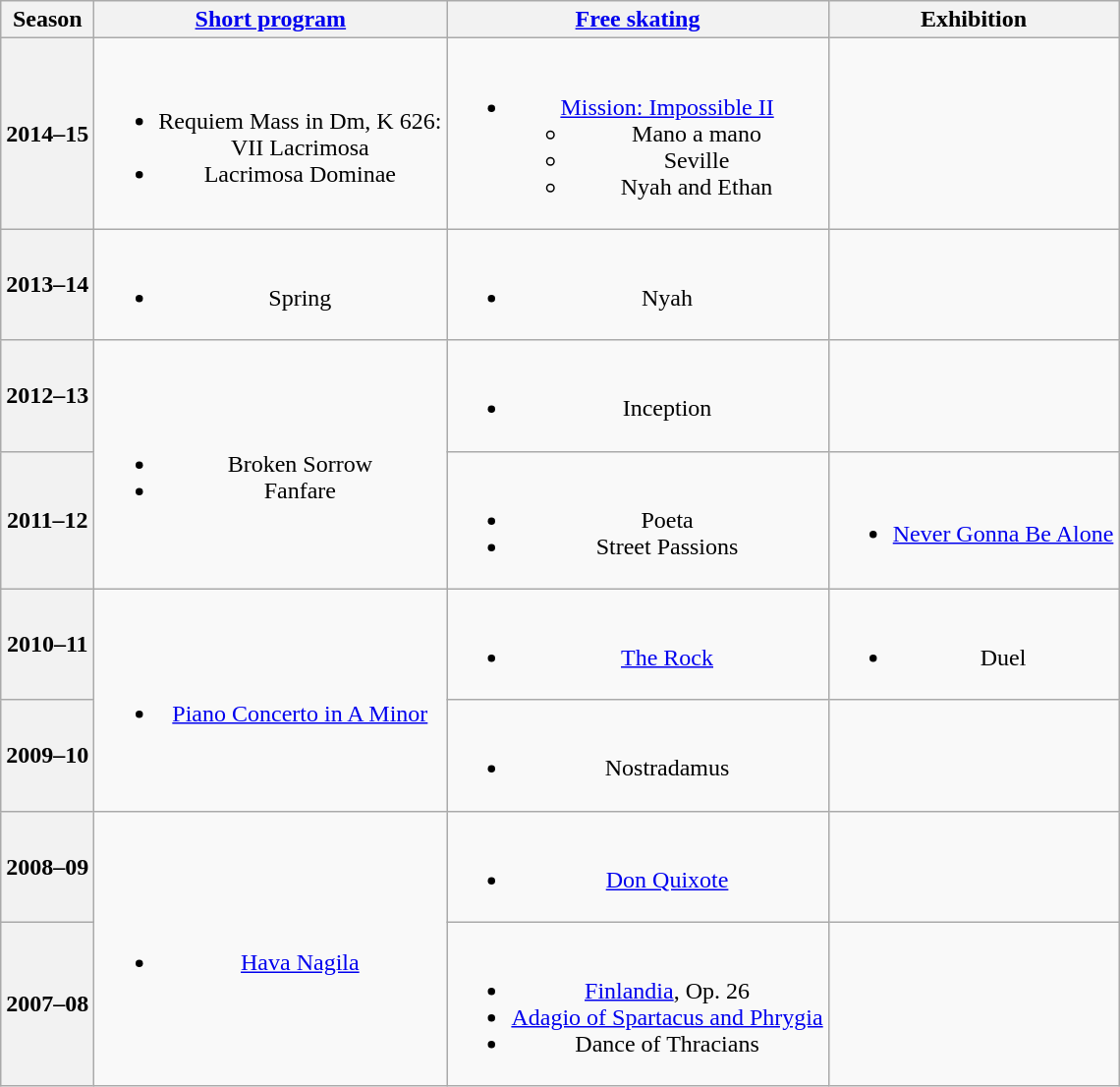<table class="wikitable" style="text-align:center">
<tr>
<th>Season</th>
<th><a href='#'>Short program</a></th>
<th><a href='#'>Free skating</a></th>
<th>Exhibition</th>
</tr>
<tr>
<th>2014–15<br></th>
<td><br><ul><li>Requiem Mass in Dm, K 626: <br>VII Lacrimosa <br></li><li>Lacrimosa Dominae <br></li></ul></td>
<td><br><ul><li><a href='#'>Mission: Impossible II</a> <br><ul><li>Mano a mano</li><li>Seville</li><li>Nyah and Ethan</li></ul></li></ul></td>
<td></td>
</tr>
<tr>
<th>2013–14<br></th>
<td><br><ul><li>Spring <br></li></ul></td>
<td><br><ul><li>Nyah <br></li></ul></td>
<td></td>
</tr>
<tr>
<th>2012–13<br></th>
<td rowspan=2><br><ul><li>Broken Sorrow <br></li><li>Fanfare <br></li></ul></td>
<td><br><ul><li>Inception <br></li></ul></td>
<td></td>
</tr>
<tr>
<th>2011–12<br></th>
<td><br><ul><li>Poeta <br></li><li>Street Passions <br></li></ul></td>
<td><br><ul><li><a href='#'>Never Gonna Be Alone</a> <br></li></ul></td>
</tr>
<tr>
<th>2010–11<br></th>
<td rowspan=2><br><ul><li><a href='#'>Piano Concerto in A Minor</a> <br></li></ul></td>
<td><br><ul><li><a href='#'>The Rock</a> <br></li></ul></td>
<td><br><ul><li>Duel <br></li></ul></td>
</tr>
<tr>
<th>2009–10<br></th>
<td><br><ul><li>Nostradamus <br></li></ul></td>
<td></td>
</tr>
<tr>
<th>2008–09<br></th>
<td rowspan=2><br><ul><li><a href='#'>Hava Nagila</a></li></ul></td>
<td><br><ul><li><a href='#'>Don Quixote</a> <br></li></ul></td>
<td></td>
</tr>
<tr>
<th>2007–08<br></th>
<td><br><ul><li><a href='#'>Finlandia</a>, Op. 26 <br></li><li><a href='#'>Adagio of Spartacus and Phrygia</a> <br></li><li>Dance of Thracians</li></ul></td>
<td></td>
</tr>
</table>
